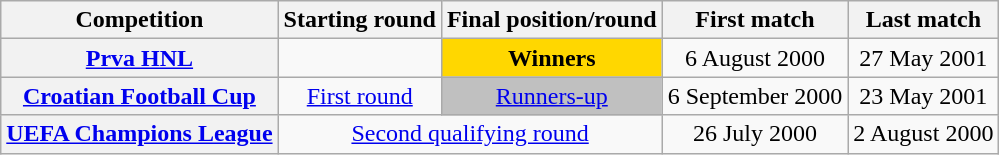<table class="wikitable plainrowheaders" style="text-align:center;">
<tr>
<th scope=col>Competition</th>
<th scope=col>Starting round</th>
<th scope=col>Final position/round</th>
<th scope=col>First match</th>
<th scope=col>Last match</th>
</tr>
<tr>
<th scope=row align=left><a href='#'>Prva HNL</a></th>
<td></td>
<td style="background: gold"><strong>Winners</strong></td>
<td>6 August 2000</td>
<td>27 May 2001</td>
</tr>
<tr>
<th scope=row align=left><a href='#'>Croatian Football Cup</a></th>
<td><a href='#'>First round</a></td>
<td style="background: silver"><a href='#'>Runners-up</a></td>
<td>6 September 2000</td>
<td>23 May 2001</td>
</tr>
<tr>
<th scope=row align=left><a href='#'>UEFA Champions League</a></th>
<td colspan=2><a href='#'>Second qualifying round</a></td>
<td>26 July 2000</td>
<td>2 August 2000</td>
</tr>
</table>
